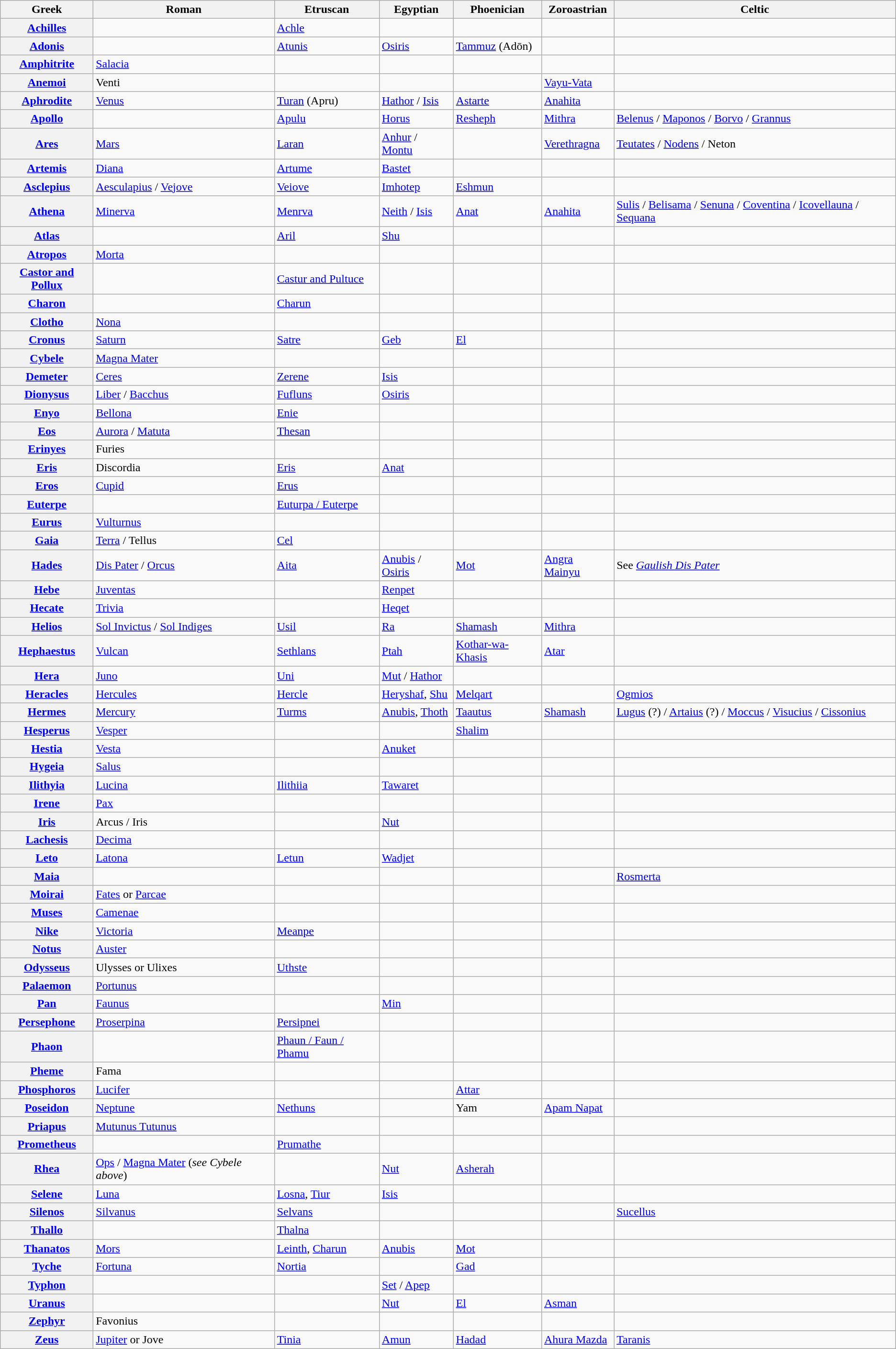<table class="wikitable sortable">
<tr>
<th scope="col">Greek</th>
<th scope="col">Roman</th>
<th scope="col">Etruscan</th>
<th scope="col">Egyptian</th>
<th scope="col">Phoenician</th>
<th scope="col">Zoroastrian</th>
<th scope="col">Celtic</th>
</tr>
<tr>
<th scope="row"><a href='#'>Achilles</a></th>
<td></td>
<td><a href='#'>Achle</a></td>
<td></td>
<td></td>
<td></td>
<td></td>
</tr>
<tr>
<th scope="row"><a href='#'>Adonis</a></th>
<td></td>
<td><a href='#'>Atunis</a></td>
<td><a href='#'>Osiris</a></td>
<td><a href='#'>Tammuz</a> (Adōn)</td>
<td></td>
<td></td>
</tr>
<tr>
<th scope="row"><a href='#'>Amphitrite</a></th>
<td><a href='#'>Salacia</a></td>
<td></td>
<td></td>
<td></td>
<td></td>
<td></td>
</tr>
<tr>
<th scope="row"><a href='#'>Anemoi</a></th>
<td>Venti</td>
<td></td>
<td></td>
<td></td>
<td><a href='#'>Vayu-Vata</a></td>
<td></td>
</tr>
<tr>
<th scope="row"><a href='#'>Aphrodite</a></th>
<td><a href='#'>Venus</a></td>
<td><a href='#'>Turan</a> (Apru)</td>
<td><a href='#'>Hathor</a> / <a href='#'>Isis</a></td>
<td><a href='#'>Astarte</a></td>
<td><a href='#'>Anahita</a></td>
<td></td>
</tr>
<tr>
<th scope="row"><a href='#'>Apollo</a></th>
<td></td>
<td><a href='#'>Apulu</a></td>
<td><a href='#'>Horus</a></td>
<td><a href='#'>Resheph</a></td>
<td><a href='#'>Mithra</a></td>
<td><a href='#'>Belenus</a> / <a href='#'>Maponos</a> / <a href='#'>Borvo</a> / <a href='#'>Grannus</a></td>
</tr>
<tr>
<th scope="row"><a href='#'>Ares</a></th>
<td><a href='#'>Mars</a></td>
<td><a href='#'>Laran</a></td>
<td><a href='#'>Anhur</a> / <a href='#'>Montu</a></td>
<td></td>
<td><a href='#'>Verethragna</a></td>
<td><a href='#'>Teutates</a> / <a href='#'>Nodens</a> / Neton</td>
</tr>
<tr>
<th scope="row"><a href='#'>Artemis</a></th>
<td><a href='#'>Diana</a></td>
<td><a href='#'>Artume</a></td>
<td><a href='#'>Bastet</a></td>
<td></td>
<td></td>
<td></td>
</tr>
<tr>
<th scope="row"><a href='#'>Asclepius</a></th>
<td><a href='#'>Aesculapius</a> / <a href='#'>Vejove</a></td>
<td><a href='#'>Veiove</a></td>
<td><a href='#'>Imhotep</a></td>
<td><a href='#'>Eshmun</a></td>
<td></td>
<td></td>
</tr>
<tr>
<th scope="row"><a href='#'>Athena</a></th>
<td><a href='#'>Minerva</a></td>
<td><a href='#'>Menrva</a></td>
<td><a href='#'>Neith</a> / <a href='#'>Isis</a></td>
<td><a href='#'>Anat</a></td>
<td><a href='#'>Anahita</a></td>
<td><a href='#'>Sulis</a> / <a href='#'>Belisama</a> / <a href='#'>Senuna</a> / <a href='#'>Coventina</a> / <a href='#'>Icovellauna</a> / <a href='#'>Sequana</a></td>
</tr>
<tr>
<th scope="row"><a href='#'>Atlas</a></th>
<td></td>
<td><a href='#'>Aril</a></td>
<td><a href='#'>Shu</a></td>
<td></td>
<td></td>
<td></td>
</tr>
<tr>
<th scope="row"><a href='#'>Atropos</a></th>
<td><a href='#'>Morta</a></td>
<td></td>
<td></td>
<td></td>
<td></td>
<td></td>
</tr>
<tr>
<th scope="row"><a href='#'>Castor and Pollux</a></th>
<td></td>
<td><a href='#'>Castur and Pultuce</a></td>
<td></td>
<td></td>
<td></td>
<td></td>
</tr>
<tr>
<th scope="row"><a href='#'>Charon</a></th>
<td></td>
<td><a href='#'>Charun</a></td>
<td></td>
<td></td>
<td></td>
<td></td>
</tr>
<tr>
<th scope="row"><a href='#'>Clotho</a></th>
<td><a href='#'>Nona</a></td>
<td></td>
<td></td>
<td></td>
<td></td>
<td></td>
</tr>
<tr>
<th scope="row"><a href='#'>Cronus</a></th>
<td><a href='#'>Saturn</a></td>
<td><a href='#'>Satre</a></td>
<td><a href='#'>Geb</a></td>
<td><a href='#'>El</a></td>
<td></td>
<td></td>
</tr>
<tr>
<th scope="row"><a href='#'>Cybele</a></th>
<td><a href='#'>Magna Mater</a></td>
<td></td>
<td></td>
<td></td>
<td></td>
<td></td>
</tr>
<tr>
<th scope="row"><a href='#'>Demeter</a></th>
<td><a href='#'>Ceres</a></td>
<td><a href='#'>Zerene</a></td>
<td><a href='#'>Isis</a></td>
<td></td>
<td></td>
<td></td>
</tr>
<tr>
<th scope="row"><a href='#'>Dionysus</a></th>
<td><a href='#'>Liber</a> / <a href='#'>Bacchus</a></td>
<td><a href='#'>Fufluns</a></td>
<td><a href='#'>Osiris</a></td>
<td></td>
<td></td>
<td></td>
</tr>
<tr>
<th scope="row"><a href='#'>Enyo</a></th>
<td><a href='#'>Bellona</a></td>
<td><a href='#'>Enie</a></td>
<td></td>
<td></td>
<td></td>
<td></td>
</tr>
<tr>
<th scope="row"><a href='#'>Eos</a></th>
<td><a href='#'>Aurora</a> / <a href='#'>Matuta</a></td>
<td><a href='#'>Thesan</a></td>
<td></td>
<td></td>
<td></td>
<td></td>
</tr>
<tr>
<th scope="row"><a href='#'>Erinyes</a></th>
<td>Furies</td>
<td></td>
<td></td>
<td></td>
<td></td>
<td></td>
</tr>
<tr>
<th scope="row"><a href='#'>Eris</a></th>
<td>Discordia</td>
<td><a href='#'>Eris</a></td>
<td><a href='#'>Anat</a></td>
<td></td>
<td></td>
<td></td>
</tr>
<tr>
<th scope="row"><a href='#'>Eros</a></th>
<td><a href='#'>Cupid</a></td>
<td><a href='#'>Erus</a></td>
<td></td>
<td></td>
<td></td>
<td></td>
</tr>
<tr>
<th scope="row"><a href='#'>Euterpe</a></th>
<td></td>
<td><a href='#'>Euturpa / Euterpe</a></td>
<td></td>
<td></td>
<td></td>
<td></td>
</tr>
<tr>
<th scope="row"><a href='#'>Eurus</a></th>
<td><a href='#'>Vulturnus</a></td>
<td></td>
<td></td>
<td></td>
<td></td>
<td></td>
</tr>
<tr>
<th scope="row"><a href='#'>Gaia</a></th>
<td><a href='#'>Terra</a> / Tellus</td>
<td><a href='#'>Cel</a></td>
<td></td>
<td></td>
<td></td>
<td></td>
</tr>
<tr>
<th scope="row"><a href='#'>Hades</a></th>
<td><a href='#'>Dis Pater</a> / <a href='#'>Orcus</a></td>
<td><a href='#'>Aita</a></td>
<td><a href='#'>Anubis</a> / <a href='#'>Osiris</a></td>
<td><a href='#'>Mot</a></td>
<td><a href='#'>Angra Mainyu</a></td>
<td>See <em><a href='#'>Gaulish Dis Pater</a></em></td>
</tr>
<tr>
<th scope="row"><a href='#'>Hebe</a></th>
<td><a href='#'>Juventas</a></td>
<td></td>
<td><a href='#'>Renpet</a></td>
<td></td>
<td></td>
<td></td>
</tr>
<tr>
<th scope="row"><a href='#'>Hecate</a></th>
<td><a href='#'>Trivia</a></td>
<td></td>
<td><a href='#'>Heqet</a></td>
<td></td>
<td></td>
<td></td>
</tr>
<tr>
<th scope="row"><a href='#'>Helios</a></th>
<td><a href='#'>Sol Invictus</a> / <a href='#'>Sol Indiges</a></td>
<td><a href='#'>Usil</a></td>
<td><a href='#'>Ra</a></td>
<td><a href='#'>Shamash</a></td>
<td><a href='#'>Mithra</a></td>
<td></td>
</tr>
<tr>
<th scope="row"><a href='#'>Hephaestus</a></th>
<td><a href='#'>Vulcan</a></td>
<td><a href='#'>Sethlans</a></td>
<td><a href='#'>Ptah</a></td>
<td><a href='#'>Kothar-wa-Khasis</a></td>
<td><a href='#'>Atar</a></td>
<td></td>
</tr>
<tr>
<th scope="row"><a href='#'>Hera</a></th>
<td><a href='#'>Juno</a></td>
<td><a href='#'>Uni</a></td>
<td><a href='#'>Mut</a> / <a href='#'>Hathor</a></td>
<td></td>
<td></td>
<td></td>
</tr>
<tr>
<th scope="row"><a href='#'>Heracles</a></th>
<td><a href='#'>Hercules</a></td>
<td><a href='#'>Hercle</a></td>
<td><a href='#'>Heryshaf</a>, <a href='#'>Shu</a></td>
<td><a href='#'>Melqart</a></td>
<td></td>
<td><a href='#'>Ogmios</a></td>
</tr>
<tr>
<th scope="row"><a href='#'>Hermes</a></th>
<td><a href='#'>Mercury</a></td>
<td><a href='#'>Turms</a></td>
<td><a href='#'>Anubis</a>, <a href='#'>Thoth</a></td>
<td><a href='#'>Taautus</a></td>
<td><a href='#'>Shamash</a></td>
<td><a href='#'>Lugus</a> (?) / <a href='#'>Artaius</a> (?) / <a href='#'>Moccus</a> / <a href='#'>Visucius</a> / <a href='#'>Cissonius</a></td>
</tr>
<tr>
<th scope="row"><a href='#'>Hesperus</a></th>
<td><a href='#'>Vesper</a></td>
<td></td>
<td></td>
<td><a href='#'>Shalim</a></td>
<td></td>
<td></td>
</tr>
<tr>
<th scope="row"><a href='#'>Hestia</a></th>
<td><a href='#'>Vesta</a></td>
<td></td>
<td><a href='#'>Anuket</a></td>
<td></td>
<td></td>
<td></td>
</tr>
<tr>
<th scope="row"><a href='#'>Hygeia</a></th>
<td><a href='#'>Salus</a></td>
<td></td>
<td></td>
<td></td>
<td></td>
<td></td>
</tr>
<tr>
<th scope="row"><a href='#'>Ilithyia</a></th>
<td><a href='#'>Lucina</a></td>
<td><a href='#'>Ilithiia</a></td>
<td><a href='#'>Tawaret</a></td>
<td></td>
<td></td>
<td></td>
</tr>
<tr>
<th scope="row"><a href='#'>Irene</a></th>
<td><a href='#'>Pax</a></td>
<td></td>
<td></td>
<td></td>
<td></td>
<td></td>
</tr>
<tr>
<th scope="row"><a href='#'>Iris</a></th>
<td>Arcus / Iris</td>
<td></td>
<td><a href='#'>Nut</a></td>
<td></td>
<td></td>
<td></td>
</tr>
<tr>
<th scope="row"><a href='#'>Lachesis</a></th>
<td><a href='#'>Decima</a></td>
<td></td>
<td></td>
<td></td>
<td></td>
<td></td>
</tr>
<tr>
<th scope="row"><a href='#'>Leto</a></th>
<td><a href='#'>Latona</a></td>
<td><a href='#'>Letun</a></td>
<td><a href='#'>Wadjet</a></td>
<td></td>
<td></td>
<td></td>
</tr>
<tr>
<th scope="row"><a href='#'>Maia</a></th>
<td></td>
<td></td>
<td></td>
<td></td>
<td></td>
<td><a href='#'>Rosmerta</a></td>
</tr>
<tr>
<th scope="row"><a href='#'>Moirai</a></th>
<td><a href='#'>Fates</a> or <a href='#'>Parcae</a></td>
<td></td>
<td></td>
<td></td>
<td></td>
<td></td>
</tr>
<tr>
<th scope="row"><a href='#'>Muses</a></th>
<td><a href='#'>Camenae</a></td>
<td></td>
<td></td>
<td></td>
<td></td>
<td></td>
</tr>
<tr>
<th scope="row"><a href='#'>Nike</a></th>
<td><a href='#'>Victoria</a></td>
<td><a href='#'>Meanpe</a></td>
<td></td>
<td></td>
<td></td>
<td></td>
</tr>
<tr>
<th scope="row"><a href='#'>Notus</a></th>
<td><a href='#'>Auster</a></td>
<td></td>
<td></td>
<td></td>
<td></td>
<td></td>
</tr>
<tr>
<th scope="row"><a href='#'>Odysseus</a></th>
<td>Ulysses or Ulixes</td>
<td><a href='#'>Uthste</a></td>
<td></td>
<td></td>
<td></td>
<td></td>
</tr>
<tr>
<th scope="row"><a href='#'>Palaemon</a></th>
<td><a href='#'>Portunus</a></td>
<td></td>
<td></td>
<td></td>
<td></td>
<td></td>
</tr>
<tr>
<th scope="row"><a href='#'>Pan</a></th>
<td><a href='#'>Faunus</a></td>
<td></td>
<td><a href='#'>Min</a></td>
<td></td>
<td></td>
<td></td>
</tr>
<tr>
<th scope="row"><a href='#'>Persephone</a></th>
<td><a href='#'>Proserpina</a></td>
<td><a href='#'>Persipnei</a></td>
<td></td>
<td></td>
<td></td>
<td></td>
</tr>
<tr>
<th scope="row"><a href='#'>Phaon</a></th>
<td></td>
<td><a href='#'>Phaun / Faun / Phamu</a></td>
<td></td>
<td></td>
<td></td>
<td></td>
</tr>
<tr>
<th scope="row"><a href='#'>Pheme</a></th>
<td>Fama</td>
<td></td>
<td></td>
<td></td>
<td></td>
<td></td>
</tr>
<tr>
<th scope="row"><a href='#'>Phosphoros</a></th>
<td><a href='#'>Lucifer</a></td>
<td></td>
<td></td>
<td><a href='#'>Attar</a></td>
<td></td>
<td></td>
</tr>
<tr>
<th scope="row"><a href='#'>Poseidon</a></th>
<td><a href='#'>Neptune</a></td>
<td><a href='#'>Nethuns</a></td>
<td></td>
<td>Yam</td>
<td><a href='#'>Apam Napat</a></td>
<td></td>
</tr>
<tr>
<th scope="row"><a href='#'>Priapus</a></th>
<td><a href='#'>Mutunus Tutunus</a></td>
<td></td>
<td></td>
<td></td>
<td></td>
<td></td>
</tr>
<tr>
<th scope="row"><a href='#'>Prometheus</a></th>
<td></td>
<td><a href='#'>Prumathe</a></td>
<td></td>
<td></td>
<td></td>
<td></td>
</tr>
<tr>
<th scope="row"><a href='#'>Rhea</a></th>
<td><a href='#'>Ops</a> / <a href='#'>Magna Mater</a> (<em>see Cybele above</em>)</td>
<td></td>
<td><a href='#'>Nut</a></td>
<td><a href='#'>Asherah</a></td>
<td></td>
<td></td>
</tr>
<tr>
<th scope="row"><a href='#'>Selene</a></th>
<td><a href='#'>Luna</a></td>
<td><a href='#'>Losna</a>, <a href='#'>Tiur</a></td>
<td><a href='#'>Isis</a></td>
<td></td>
<td></td>
<td></td>
</tr>
<tr>
<th scope="row"><a href='#'>Silenos</a></th>
<td><a href='#'>Silvanus</a></td>
<td><a href='#'>Selvans</a></td>
<td></td>
<td></td>
<td></td>
<td><a href='#'>Sucellus</a></td>
</tr>
<tr>
<th scope="row"><a href='#'>Thallo</a></th>
<td></td>
<td><a href='#'>Thalna</a></td>
<td></td>
<td></td>
<td></td>
<td></td>
</tr>
<tr>
<th scope="row"><a href='#'>Thanatos</a></th>
<td><a href='#'>Mors</a></td>
<td><a href='#'>Leinth</a>, <a href='#'>Charun</a></td>
<td><a href='#'>Anubis</a></td>
<td><a href='#'>Mot</a></td>
<td></td>
<td></td>
</tr>
<tr>
<th scope="row"><a href='#'>Tyche</a></th>
<td><a href='#'>Fortuna</a></td>
<td><a href='#'>Nortia</a></td>
<td></td>
<td><a href='#'>Gad</a></td>
<td></td>
<td></td>
</tr>
<tr>
<th scope="row"><a href='#'>Typhon</a></th>
<td></td>
<td></td>
<td><a href='#'>Set</a> / <a href='#'>Apep</a></td>
<td></td>
<td></td>
<td></td>
</tr>
<tr>
<th scope="row"><a href='#'>Uranus</a></th>
<td></td>
<td></td>
<td><a href='#'>Nut</a></td>
<td><a href='#'>El</a></td>
<td><a href='#'>Asman</a></td>
<td></td>
</tr>
<tr>
<th scope="row"><a href='#'>Zephyr</a></th>
<td>Favonius</td>
<td></td>
<td></td>
<td></td>
<td></td>
<td></td>
</tr>
<tr>
<th scope="row"><a href='#'>Zeus</a></th>
<td><a href='#'>Jupiter</a> or Jove</td>
<td><a href='#'>Tinia</a></td>
<td><a href='#'>Amun</a></td>
<td><a href='#'>Hadad</a></td>
<td><a href='#'>Ahura Mazda</a></td>
<td><a href='#'>Taranis</a></td>
</tr>
</table>
